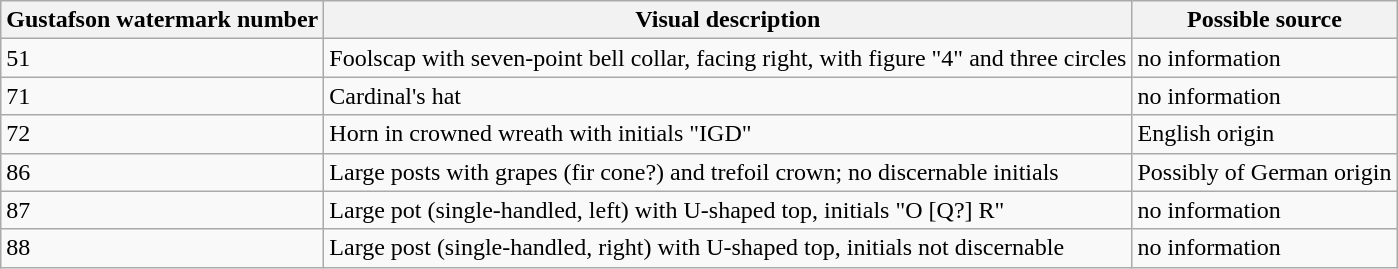<table class="wikitable">
<tr>
<th>Gustafson watermark number</th>
<th>Visual description</th>
<th>Possible source</th>
</tr>
<tr>
<td>51</td>
<td>Foolscap with seven-point bell collar, facing right, with figure "4" and three circles</td>
<td>no information</td>
</tr>
<tr>
<td>71</td>
<td>Cardinal's hat</td>
<td>no information</td>
</tr>
<tr>
<td>72</td>
<td>Horn in crowned wreath with initials "IGD"</td>
<td>English origin</td>
</tr>
<tr>
<td>86</td>
<td>Large posts with grapes (fir cone?) and trefoil crown; no discernable initials</td>
<td>Possibly of German origin</td>
</tr>
<tr>
<td>87</td>
<td>Large pot (single-handled, left) with U-shaped top, initials "O [Q?] R"</td>
<td>no information</td>
</tr>
<tr>
<td>88</td>
<td>Large post (single-handled, right) with U-shaped top, initials not discernable</td>
<td>no information</td>
</tr>
</table>
